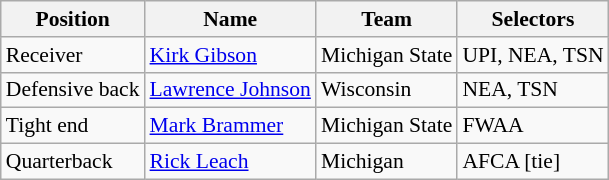<table class="wikitable" style="font-size: 90%">
<tr>
<th>Position</th>
<th>Name</th>
<th>Team</th>
<th>Selectors</th>
</tr>
<tr>
<td>Receiver</td>
<td><a href='#'>Kirk Gibson</a></td>
<td>Michigan State</td>
<td>UPI, NEA, TSN</td>
</tr>
<tr>
<td>Defensive back</td>
<td><a href='#'>Lawrence Johnson</a></td>
<td>Wisconsin</td>
<td>NEA, TSN</td>
</tr>
<tr>
<td>Tight end</td>
<td><a href='#'>Mark Brammer</a></td>
<td>Michigan State</td>
<td>FWAA</td>
</tr>
<tr>
<td>Quarterback</td>
<td><a href='#'>Rick Leach</a></td>
<td>Michigan</td>
<td>AFCA [tie]</td>
</tr>
</table>
